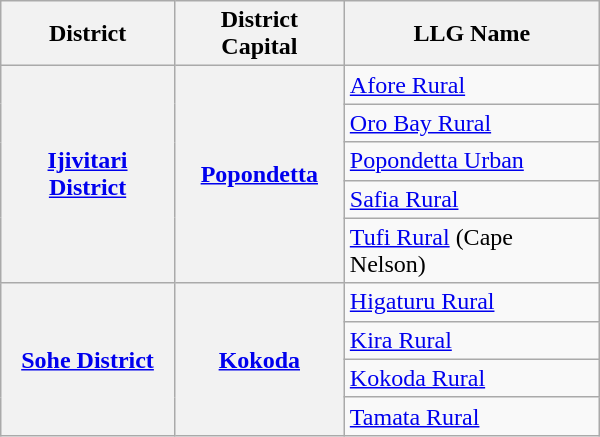<table class="wikitable" style="text-align: left;" width="400">
<tr>
<th>District</th>
<th>District Capital</th>
<th>LLG Name</th>
</tr>
<tr>
<th rowspan="5"><a href='#'>Ijivitari District</a></th>
<th rowspan="5"><a href='#'>Popondetta</a></th>
<td><a href='#'>Afore Rural</a></td>
</tr>
<tr>
<td><a href='#'>Oro Bay Rural</a></td>
</tr>
<tr>
<td><a href='#'>Popondetta Urban</a></td>
</tr>
<tr>
<td><a href='#'>Safia Rural</a></td>
</tr>
<tr>
<td><a href='#'>Tufi Rural</a> (Cape Nelson)</td>
</tr>
<tr>
<th rowspan="4"><a href='#'>Sohe District</a></th>
<th rowspan="4"><a href='#'>Kokoda</a></th>
<td><a href='#'>Higaturu Rural</a></td>
</tr>
<tr>
<td><a href='#'>Kira Rural</a></td>
</tr>
<tr>
<td><a href='#'>Kokoda Rural</a></td>
</tr>
<tr>
<td><a href='#'>Tamata Rural</a></td>
</tr>
</table>
